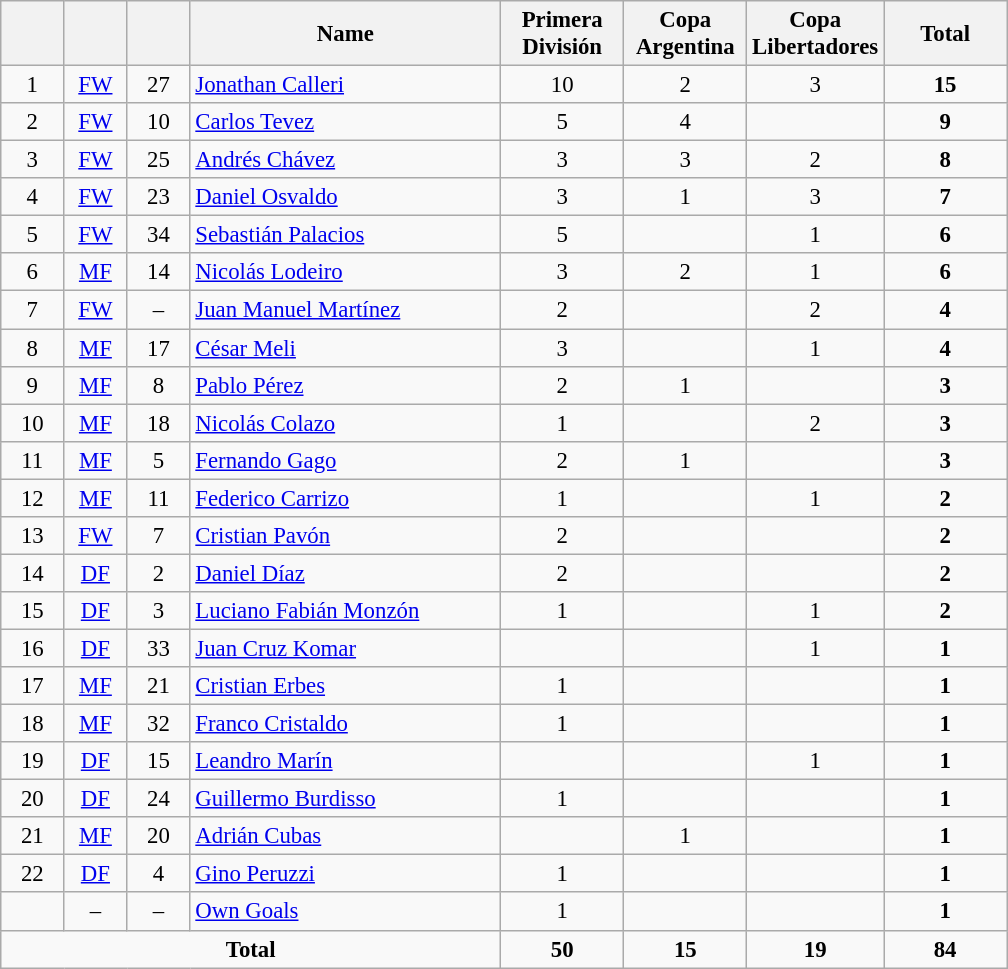<table class="wikitable sortable" style="font-size: 95%; text-align: center;">
<tr>
<th width=35></th>
<th width=35></th>
<th width=35></th>
<th width=200>Name</th>
<th width=75>Primera División</th>
<th width= 75>Copa Argentina</th>
<th width= 75>Copa Libertadores</th>
<th width= 75>Total</th>
</tr>
<tr>
<td>1</td>
<td><a href='#'>FW</a></td>
<td>27</td>
<td align=left> <a href='#'>Jonathan Calleri</a></td>
<td>10</td>
<td>2</td>
<td>3</td>
<td><strong>15</strong></td>
</tr>
<tr>
<td>2</td>
<td><a href='#'>FW</a></td>
<td>10</td>
<td align=left> <a href='#'>Carlos Tevez</a></td>
<td>5</td>
<td>4</td>
<td></td>
<td><strong>9</strong></td>
</tr>
<tr>
<td>3</td>
<td><a href='#'>FW</a></td>
<td>25</td>
<td align=left> <a href='#'>Andrés Chávez</a></td>
<td>3</td>
<td>3</td>
<td>2</td>
<td><strong>8</strong></td>
</tr>
<tr>
<td>4</td>
<td><a href='#'>FW</a></td>
<td>23</td>
<td align=left> <a href='#'>Daniel Osvaldo</a></td>
<td>3</td>
<td>1</td>
<td>3</td>
<td><strong>7</strong></td>
</tr>
<tr>
<td>5</td>
<td><a href='#'>FW</a></td>
<td>34</td>
<td align=left> <a href='#'>Sebastián Palacios</a></td>
<td>5</td>
<td></td>
<td>1</td>
<td><strong>6</strong></td>
</tr>
<tr>
<td>6</td>
<td><a href='#'>MF</a></td>
<td>14</td>
<td align=left> <a href='#'>Nicolás Lodeiro</a></td>
<td>3</td>
<td>2</td>
<td>1</td>
<td><strong>6</strong></td>
</tr>
<tr>
<td>7</td>
<td><a href='#'>FW</a></td>
<td>–</td>
<td align=left> <a href='#'>Juan Manuel Martínez</a></td>
<td>2</td>
<td></td>
<td>2</td>
<td><strong>4</strong></td>
</tr>
<tr>
<td>8</td>
<td><a href='#'>MF</a></td>
<td>17</td>
<td align=left> <a href='#'>César Meli</a></td>
<td>3</td>
<td></td>
<td>1</td>
<td><strong>4</strong></td>
</tr>
<tr>
<td>9</td>
<td><a href='#'>MF</a></td>
<td>8</td>
<td align=left> <a href='#'>Pablo Pérez</a></td>
<td>2</td>
<td>1</td>
<td></td>
<td><strong>3</strong></td>
</tr>
<tr>
<td>10</td>
<td><a href='#'>MF</a></td>
<td>18</td>
<td align=left> <a href='#'>Nicolás Colazo</a></td>
<td>1</td>
<td></td>
<td>2</td>
<td><strong>3</strong></td>
</tr>
<tr>
<td>11</td>
<td><a href='#'>MF</a></td>
<td>5</td>
<td align=left> <a href='#'>Fernando Gago</a></td>
<td>2</td>
<td>1</td>
<td></td>
<td><strong>3</strong></td>
</tr>
<tr>
<td>12</td>
<td><a href='#'>MF</a></td>
<td>11</td>
<td align=left> <a href='#'>Federico Carrizo</a></td>
<td>1</td>
<td></td>
<td>1</td>
<td><strong>2</strong></td>
</tr>
<tr>
<td>13</td>
<td><a href='#'>FW</a></td>
<td>7</td>
<td align=left> <a href='#'>Cristian Pavón</a></td>
<td>2</td>
<td></td>
<td></td>
<td><strong>2</strong></td>
</tr>
<tr>
<td>14</td>
<td><a href='#'>DF</a></td>
<td>2</td>
<td align=left> <a href='#'>Daniel Díaz</a></td>
<td>2</td>
<td></td>
<td></td>
<td><strong>2</strong></td>
</tr>
<tr>
<td>15</td>
<td><a href='#'>DF</a></td>
<td>3</td>
<td align=left> <a href='#'>Luciano Fabián Monzón</a></td>
<td>1</td>
<td></td>
<td>1</td>
<td><strong>2</strong></td>
</tr>
<tr>
<td>16</td>
<td><a href='#'>DF</a></td>
<td>33</td>
<td align=left> <a href='#'>Juan Cruz Komar</a></td>
<td></td>
<td></td>
<td>1</td>
<td><strong>1</strong></td>
</tr>
<tr>
<td>17</td>
<td><a href='#'>MF</a></td>
<td>21</td>
<td align=left> <a href='#'>Cristian Erbes</a></td>
<td>1</td>
<td></td>
<td></td>
<td><strong>1</strong></td>
</tr>
<tr>
<td>18</td>
<td><a href='#'>MF</a></td>
<td>32</td>
<td align=left> <a href='#'>Franco Cristaldo</a></td>
<td>1</td>
<td></td>
<td></td>
<td><strong>1</strong></td>
</tr>
<tr>
<td>19</td>
<td><a href='#'>DF</a></td>
<td>15</td>
<td align=left> <a href='#'>Leandro Marín</a></td>
<td></td>
<td></td>
<td>1</td>
<td><strong>1</strong></td>
</tr>
<tr>
<td>20</td>
<td><a href='#'>DF</a></td>
<td>24</td>
<td align=left> <a href='#'>Guillermo Burdisso</a></td>
<td>1</td>
<td></td>
<td></td>
<td><strong>1</strong></td>
</tr>
<tr>
<td>21</td>
<td><a href='#'>MF</a></td>
<td>20</td>
<td align=left> <a href='#'>Adrián Cubas</a></td>
<td></td>
<td>1</td>
<td></td>
<td><strong>1</strong></td>
</tr>
<tr>
<td>22</td>
<td><a href='#'>DF</a></td>
<td>4</td>
<td align=left> <a href='#'>Gino Peruzzi</a></td>
<td>1</td>
<td></td>
<td></td>
<td><strong>1</strong></td>
</tr>
<tr>
<td></td>
<td>–</td>
<td>–</td>
<td align=left><a href='#'>Own Goals</a></td>
<td>1</td>
<td></td>
<td></td>
<td><strong>1</strong></td>
</tr>
<tr>
<td colspan=4><strong>Total</strong></td>
<td><strong>50</strong></td>
<td><strong>15</strong></td>
<td><strong>19</strong></td>
<td><strong>84</strong></td>
</tr>
</table>
